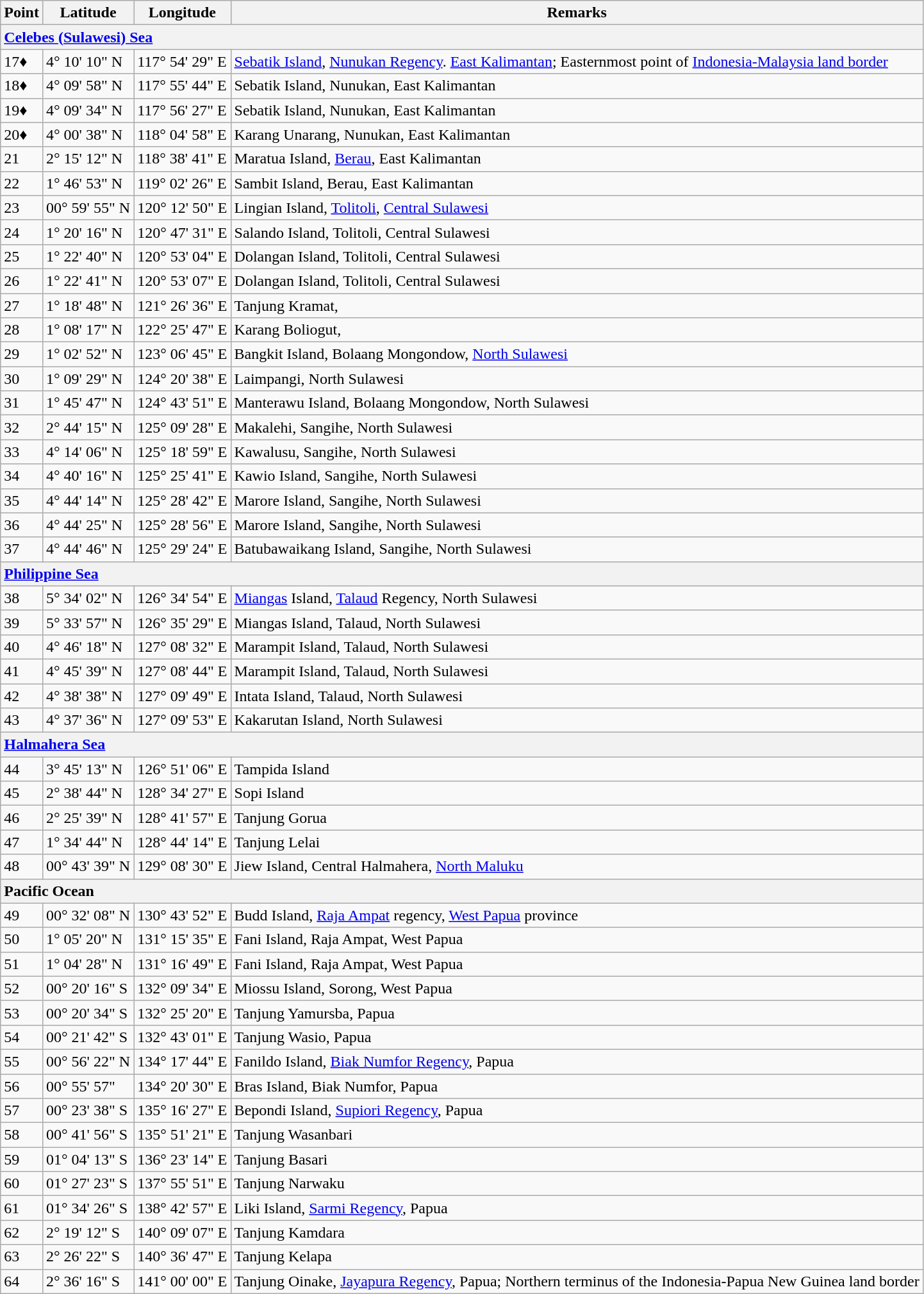<table class="wikitable">
<tr>
<th>Point</th>
<th>Latitude</th>
<th>Longitude</th>
<th>Remarks</th>
</tr>
<tr>
<th colspan="5" style="text-align:left"><a href='#'>Celebes (Sulawesi) Sea</a></th>
</tr>
<tr>
<td>17♦</td>
<td>4° 10' 10" N</td>
<td>117° 54' 29" E</td>
<td><a href='#'>Sebatik Island</a>, <a href='#'>Nunukan Regency</a>. <a href='#'>East Kalimantan</a>; Easternmost point of <a href='#'>Indonesia-Malaysia land border</a></td>
</tr>
<tr>
<td>18♦</td>
<td>4° 09' 58" N</td>
<td>117° 55' 44" E</td>
<td>Sebatik Island, Nunukan, East Kalimantan</td>
</tr>
<tr>
<td>19♦</td>
<td>4° 09' 34" N</td>
<td>117° 56' 27" E</td>
<td>Sebatik Island, Nunukan, East Kalimantan</td>
</tr>
<tr>
<td>20♦</td>
<td>4° 00' 38" N</td>
<td>118° 04' 58" E</td>
<td>Karang Unarang, Nunukan, East Kalimantan</td>
</tr>
<tr>
<td>21</td>
<td>2° 15' 12" N</td>
<td>118° 38' 41" E</td>
<td>Maratua Island, <a href='#'>Berau</a>, East Kalimantan</td>
</tr>
<tr>
<td>22</td>
<td>1° 46' 53" N</td>
<td>119° 02' 26" E</td>
<td>Sambit Island, Berau, East Kalimantan</td>
</tr>
<tr>
<td>23</td>
<td>00° 59' 55" N</td>
<td>120° 12' 50" E</td>
<td>Lingian Island, <a href='#'>Tolitoli</a>, <a href='#'>Central Sulawesi</a></td>
</tr>
<tr>
<td>24</td>
<td>1° 20' 16" N</td>
<td>120° 47' 31" E</td>
<td>Salando Island, Tolitoli, Central Sulawesi</td>
</tr>
<tr>
<td>25</td>
<td>1° 22' 40" N</td>
<td>120° 53' 04" E</td>
<td>Dolangan Island, Tolitoli, Central Sulawesi</td>
</tr>
<tr>
<td>26</td>
<td>1° 22' 41" N</td>
<td>120° 53' 07" E</td>
<td>Dolangan Island, Tolitoli, Central Sulawesi</td>
</tr>
<tr>
<td>27</td>
<td>1° 18' 48" N</td>
<td>121° 26' 36" E</td>
<td>Tanjung Kramat,</td>
</tr>
<tr>
<td>28</td>
<td>1° 08' 17" N</td>
<td>122° 25' 47" E</td>
<td>Karang Boliogut,</td>
</tr>
<tr>
<td>29</td>
<td>1° 02' 52" N</td>
<td>123° 06' 45" E</td>
<td>Bangkit Island, Bolaang Mongondow, <a href='#'>North Sulawesi</a></td>
</tr>
<tr>
<td>30</td>
<td>1° 09' 29" N</td>
<td>124° 20' 38" E</td>
<td>Laimpangi, North Sulawesi</td>
</tr>
<tr>
<td>31</td>
<td>1° 45' 47" N</td>
<td>124° 43' 51" E</td>
<td>Manterawu Island, Bolaang Mongondow, North Sulawesi</td>
</tr>
<tr>
<td>32</td>
<td>2° 44' 15" N</td>
<td>125° 09' 28" E</td>
<td>Makalehi, Sangihe, North Sulawesi</td>
</tr>
<tr>
<td>33</td>
<td>4° 14' 06" N</td>
<td>125° 18' 59" E</td>
<td>Kawalusu, Sangihe, North Sulawesi</td>
</tr>
<tr>
<td>34</td>
<td>4° 40' 16" N</td>
<td>125° 25' 41" E</td>
<td>Kawio Island, Sangihe, North Sulawesi</td>
</tr>
<tr>
<td>35</td>
<td>4° 44' 14" N</td>
<td>125° 28' 42" E</td>
<td>Marore Island, Sangihe, North Sulawesi</td>
</tr>
<tr>
<td>36</td>
<td>4° 44' 25" N</td>
<td>125° 28' 56" E</td>
<td>Marore Island, Sangihe, North Sulawesi</td>
</tr>
<tr>
<td>37</td>
<td>4° 44' 46" N</td>
<td>125° 29' 24" E</td>
<td>Batubawaikang Island, Sangihe, North Sulawesi</td>
</tr>
<tr>
<th colspan="5" style="text-align:left"><a href='#'>Philippine Sea</a></th>
</tr>
<tr>
<td>38</td>
<td>5° 34' 02" N</td>
<td>126° 34' 54" E</td>
<td><a href='#'>Miangas</a> Island, <a href='#'>Talaud</a> Regency, North Sulawesi</td>
</tr>
<tr>
<td>39</td>
<td>5° 33' 57" N</td>
<td>126° 35' 29" E</td>
<td>Miangas Island, Talaud, North Sulawesi</td>
</tr>
<tr>
<td>40</td>
<td>4° 46' 18" N</td>
<td>127° 08' 32" E</td>
<td>Marampit Island, Talaud, North Sulawesi</td>
</tr>
<tr>
<td>41</td>
<td>4° 45' 39" N</td>
<td>127° 08' 44" E</td>
<td>Marampit Island, Talaud, North Sulawesi</td>
</tr>
<tr>
<td>42</td>
<td>4° 38' 38" N</td>
<td>127° 09' 49" E</td>
<td>Intata Island, Talaud, North Sulawesi</td>
</tr>
<tr>
<td>43</td>
<td>4° 37' 36" N</td>
<td>127° 09' 53" E</td>
<td>Kakarutan Island, North Sulawesi</td>
</tr>
<tr>
<th colspan="5" style="text-align:left"><a href='#'>Halmahera Sea</a></th>
</tr>
<tr>
<td>44</td>
<td>3° 45' 13" N</td>
<td>126° 51' 06" E</td>
<td>Tampida Island</td>
</tr>
<tr>
<td>45</td>
<td>2° 38' 44" N</td>
<td>128° 34' 27" E</td>
<td>Sopi Island</td>
</tr>
<tr>
<td>46</td>
<td>2° 25' 39" N</td>
<td>128° 41' 57" E</td>
<td>Tanjung Gorua</td>
</tr>
<tr>
<td>47</td>
<td>1° 34' 44" N</td>
<td>128° 44' 14" E</td>
<td>Tanjung Lelai</td>
</tr>
<tr>
<td>48</td>
<td>00° 43' 39" N</td>
<td>129° 08' 30" E</td>
<td>Jiew Island, Central Halmahera, <a href='#'>North Maluku</a></td>
</tr>
<tr>
<th colspan="5" style="text-align:left">Pacific Ocean</th>
</tr>
<tr>
<td>49</td>
<td>00° 32' 08" N</td>
<td>130° 43' 52" E</td>
<td>Budd Island, <a href='#'>Raja Ampat</a> regency, <a href='#'>West Papua</a> province</td>
</tr>
<tr>
<td>50</td>
<td>1° 05' 20" N</td>
<td>131° 15' 35" E</td>
<td>Fani Island, Raja Ampat, West Papua</td>
</tr>
<tr>
<td>51</td>
<td>1° 04' 28" N</td>
<td>131° 16' 49" E</td>
<td>Fani Island, Raja Ampat, West Papua</td>
</tr>
<tr>
<td>52</td>
<td>00° 20' 16" S</td>
<td>132° 09' 34" E</td>
<td>Miossu Island, Sorong, West Papua</td>
</tr>
<tr>
<td>53</td>
<td>00° 20' 34" S</td>
<td>132° 25' 20" E</td>
<td>Tanjung Yamursba, Papua</td>
</tr>
<tr>
<td>54</td>
<td>00° 21' 42" S</td>
<td>132° 43' 01" E</td>
<td>Tanjung Wasio, Papua</td>
</tr>
<tr>
<td>55</td>
<td>00° 56' 22" N</td>
<td>134° 17' 44" E</td>
<td>Fanildo Island, <a href='#'>Biak Numfor Regency</a>, Papua</td>
</tr>
<tr>
<td>56</td>
<td>00° 55' 57"</td>
<td>134° 20' 30" E</td>
<td>Bras Island, Biak Numfor, Papua</td>
</tr>
<tr>
<td>57</td>
<td>00° 23' 38" S</td>
<td>135° 16' 27" E</td>
<td>Bepondi Island, <a href='#'>Supiori Regency</a>, Papua</td>
</tr>
<tr>
<td>58</td>
<td>00° 41' 56" S</td>
<td>135° 51' 21" E</td>
<td>Tanjung Wasanbari</td>
</tr>
<tr>
<td>59</td>
<td>01° 04' 13" S</td>
<td>136° 23' 14" E</td>
<td>Tanjung Basari</td>
</tr>
<tr>
<td>60</td>
<td>01° 27' 23" S</td>
<td>137° 55' 51" E</td>
<td>Tanjung Narwaku</td>
</tr>
<tr>
<td>61</td>
<td>01° 34' 26" S</td>
<td>138° 42' 57" E</td>
<td>Liki Island, <a href='#'>Sarmi Regency</a>, Papua</td>
</tr>
<tr>
<td>62</td>
<td>2° 19' 12" S</td>
<td>140° 09' 07" E</td>
<td>Tanjung Kamdara</td>
</tr>
<tr>
<td>63</td>
<td>2° 26' 22" S</td>
<td>140° 36' 47" E</td>
<td>Tanjung Kelapa</td>
</tr>
<tr>
<td>64</td>
<td>2° 36' 16" S</td>
<td>141° 00' 00" E</td>
<td>Tanjung Oinake, <a href='#'>Jayapura Regency</a>, Papua; Northern terminus of the Indonesia-Papua New Guinea land border</td>
</tr>
</table>
